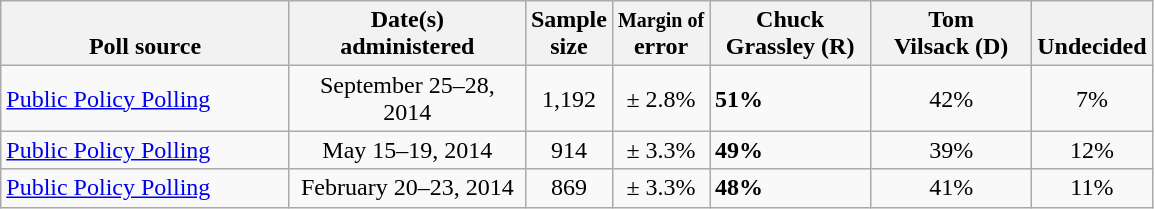<table class="wikitable">
<tr valign= bottom>
<th style="width:185px;">Poll source</th>
<th style="width:150px;">Date(s)<br>administered</th>
<th class=small>Sample<br>size</th>
<th class=small><small>Margin of</small><br>error</th>
<th style="width:100px;">Chuck<br>Grassley (R)</th>
<th style="width:100px;">Tom<br>Vilsack (D)</th>
<th>Undecided</th>
</tr>
<tr>
<td><a href='#'>Public Policy Polling</a></td>
<td align=center>September 25–28, 2014</td>
<td align=center>1,192</td>
<td align=center>± 2.8%</td>
<td><strong>51%</strong></td>
<td align=center>42%</td>
<td align=center>7%</td>
</tr>
<tr>
<td><a href='#'>Public Policy Polling</a></td>
<td align=center>May 15–19, 2014</td>
<td align=center>914</td>
<td align=center>± 3.3%</td>
<td><strong>49%</strong></td>
<td align=center>39%</td>
<td align=center>12%</td>
</tr>
<tr>
<td><a href='#'>Public Policy Polling</a></td>
<td align=center>February 20–23, 2014</td>
<td align=center>869</td>
<td align=center>± 3.3%</td>
<td><strong>48%</strong></td>
<td align=center>41%</td>
<td align=center>11%</td>
</tr>
</table>
